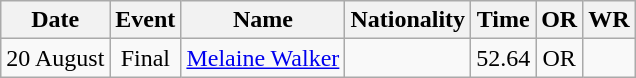<table class=wikitable style=text-align:center>
<tr>
<th>Date</th>
<th>Event</th>
<th>Name</th>
<th>Nationality</th>
<th>Time</th>
<th>OR</th>
<th>WR</th>
</tr>
<tr>
<td>20 August</td>
<td>Final</td>
<td><a href='#'>Melaine Walker</a></td>
<td align=left></td>
<td>52.64</td>
<td>OR</td>
<td></td>
</tr>
</table>
